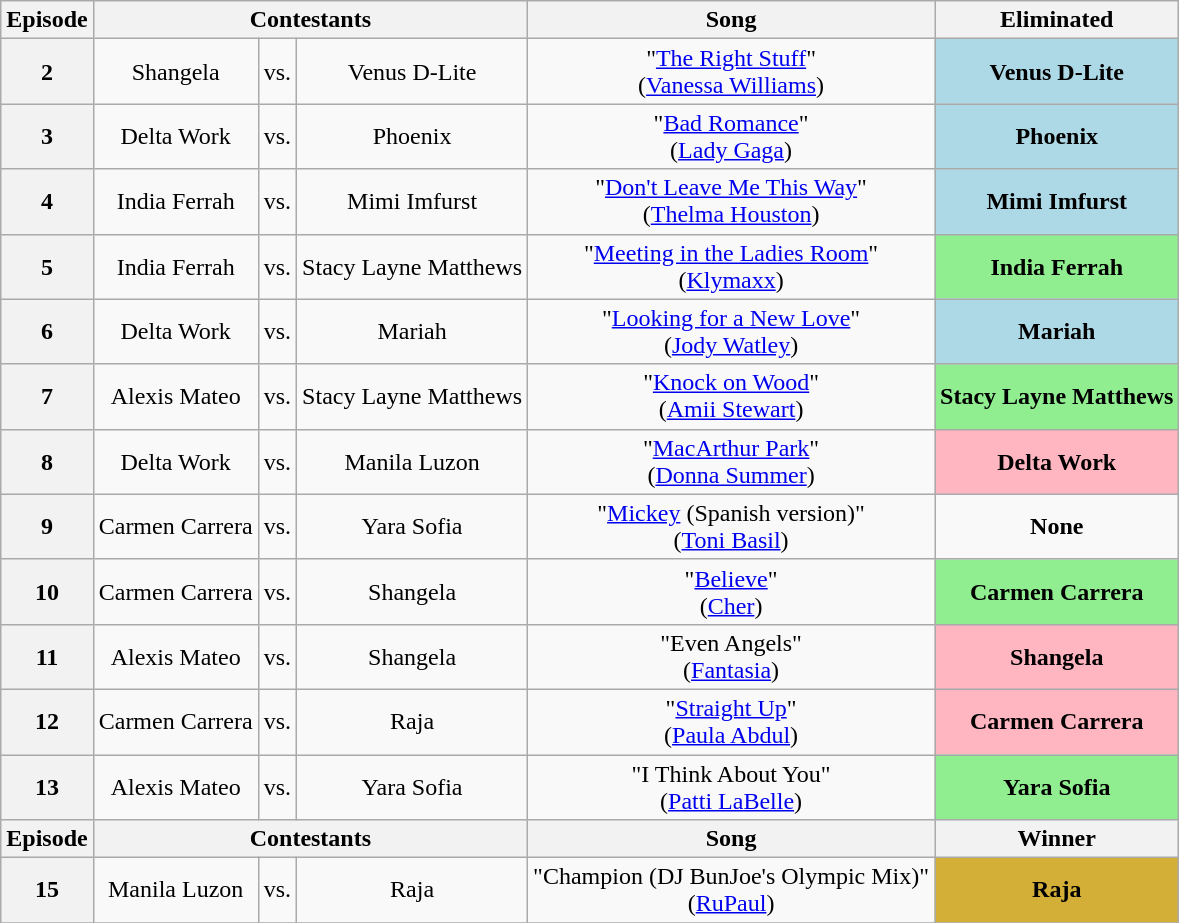<table class="wikitable" style="text-align:center">
<tr>
<th scope="col">Episode</th>
<th scope="col" colspan="3">Contestants</th>
<th scope="col">Song</th>
<th scope="col">Eliminated</th>
</tr>
<tr>
<th scope="row">2</th>
<td>Shangela</td>
<td>vs.</td>
<td>Venus D-Lite</td>
<td>"<a href='#'>The Right Stuff</a>"<br>(<a href='#'>Vanessa Williams</a>)</td>
<td bgcolor="lightblue"><strong>Venus D-Lite</strong></td>
</tr>
<tr>
<th scope="row">3</th>
<td>Delta Work</td>
<td>vs.</td>
<td>Phoenix</td>
<td>"<a href='#'>Bad Romance</a>"<br>(<a href='#'>Lady Gaga</a>)</td>
<td bgcolor="lightblue"><strong>Phoenix</strong></td>
</tr>
<tr>
<th scope="row">4</th>
<td>India Ferrah</td>
<td>vs.</td>
<td>Mimi Imfurst</td>
<td>"<a href='#'>Don't Leave Me This Way</a>"<br>(<a href='#'>Thelma Houston</a>)</td>
<td bgcolor="lightblue"><strong>Mimi Imfurst</strong></td>
</tr>
<tr>
<th scope="row">5</th>
<td>India Ferrah</td>
<td>vs.</td>
<td nowrap>Stacy Layne Matthews</td>
<td>"<a href='#'>Meeting in the Ladies Room</a>"<br>(<a href='#'>Klymaxx</a>)</td>
<td bgcolor="lightgreen"><strong>India Ferrah</strong></td>
</tr>
<tr>
<th scope="row">6</th>
<td>Delta Work</td>
<td>vs.</td>
<td>Mariah</td>
<td>"<a href='#'>Looking for a New Love</a>"<br>(<a href='#'>Jody Watley</a>)</td>
<td bgcolor="lightblue"><strong>Mariah</strong></td>
</tr>
<tr>
<th scope="row">7</th>
<td>Alexis Mateo</td>
<td>vs.</td>
<td>Stacy Layne Matthews</td>
<td>"<a href='#'>Knock on Wood</a>"<br>(<a href='#'>Amii Stewart</a>)</td>
<td nowrap bgcolor="lightgreen"><strong>Stacy Layne Matthews</strong></td>
</tr>
<tr>
<th scope="row">8</th>
<td>Delta Work</td>
<td>vs.</td>
<td>Manila Luzon</td>
<td>"<a href='#'>MacArthur Park</a>"<br>(<a href='#'>Donna Summer</a>)</td>
<td bgcolor="lightpink"><strong>Delta Work</strong></td>
</tr>
<tr>
<th scope="row">9</th>
<td nowrap>Carmen Carrera</td>
<td>vs.</td>
<td>Yara Sofia</td>
<td>"<a href='#'>Mickey</a> (Spanish version)"<br>(<a href='#'>Toni Basil</a>)</td>
<td><strong>None</strong></td>
</tr>
<tr>
<th scope="row">10</th>
<td>Carmen Carrera</td>
<td>vs.</td>
<td>Shangela</td>
<td>"<a href='#'>Believe</a>"<br>(<a href='#'>Cher</a>)</td>
<td bgcolor="lightgreen"><strong>Carmen Carrera</strong></td>
</tr>
<tr>
<th scope="row">11</th>
<td>Alexis Mateo</td>
<td>vs.</td>
<td>Shangela</td>
<td>"Even Angels"<br>(<a href='#'>Fantasia</a>)</td>
<td bgcolor="lightpink"><strong>Shangela</strong></td>
</tr>
<tr>
<th scope="row">12</th>
<td>Carmen Carrera</td>
<td>vs.</td>
<td>Raja</td>
<td>"<a href='#'>Straight Up</a>"<br>(<a href='#'>Paula Abdul</a>)</td>
<td bgcolor="lightpink"><strong>Carmen Carrera</strong></td>
</tr>
<tr>
<th scope="row">13</th>
<td>Alexis Mateo</td>
<td>vs.</td>
<td>Yara Sofia</td>
<td>"I Think About You"<br>(<a href='#'>Patti LaBelle</a>)</td>
<td bgcolor="lightgreen"><strong>Yara Sofia</strong></td>
</tr>
<tr>
<th scope="col">Episode</th>
<th scope="col" colspan="3">Contestants</th>
<th scope="col">Song</th>
<th scope="col">Winner</th>
</tr>
<tr>
<th scope="row">15</th>
<td>Manila Luzon</td>
<td>vs.</td>
<td>Raja</td>
<td nowrap>"Champion (DJ BunJoe's Olympic Mix)"<br>(<a href='#'>RuPaul</a>)</td>
<td bgcolor="#D4AF37"><strong>Raja</strong></td>
</tr>
<tr>
</tr>
</table>
